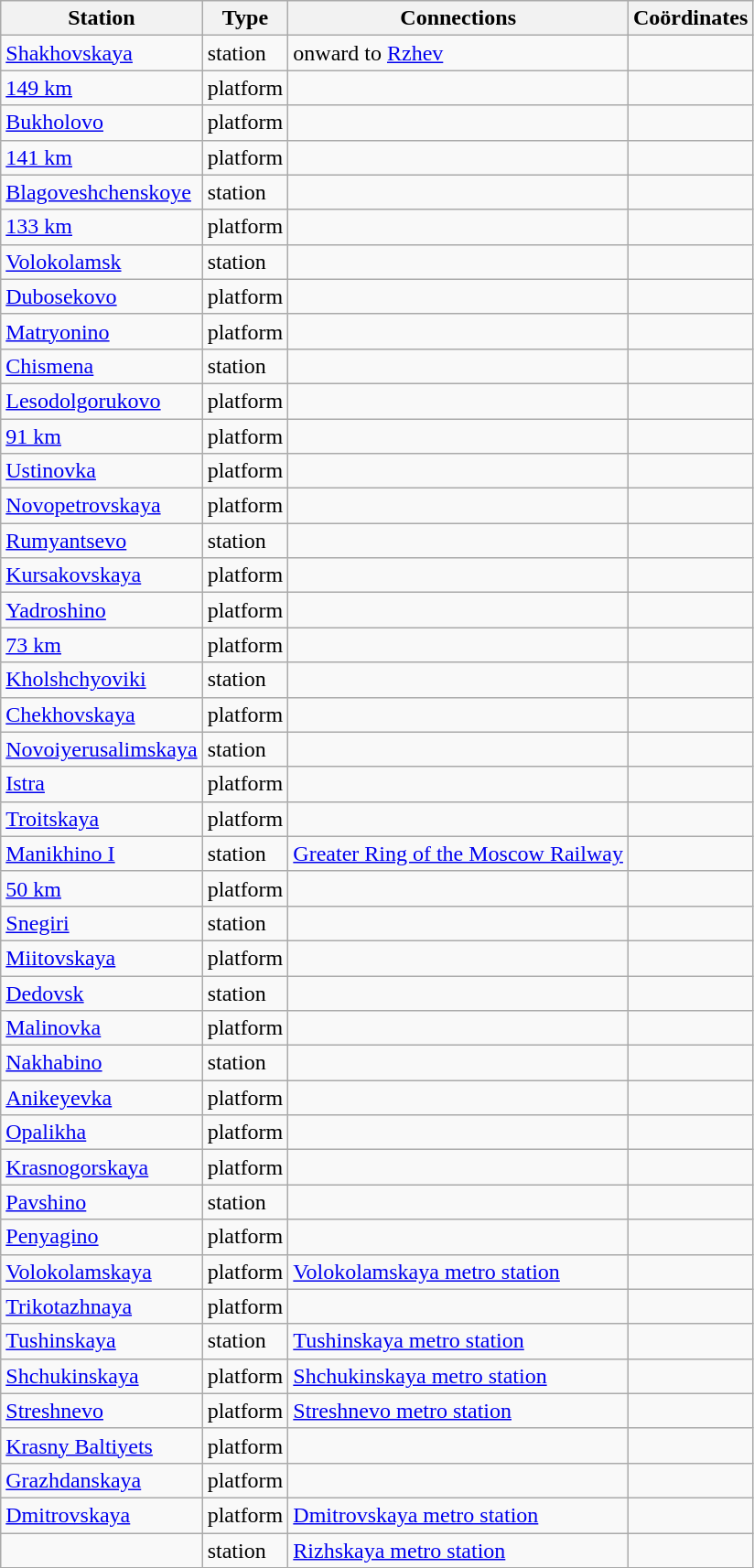<table class=wikitable>
<tr>
<th>Station</th>
<th>Type</th>
<th>Connections</th>
<th>Coördinates</th>
</tr>
<tr>
<td><a href='#'>Shakhovskaya</a></td>
<td>station</td>
<td>onward to <a href='#'>Rzhev</a></td>
<td></td>
</tr>
<tr>
<td><a href='#'>149 km</a></td>
<td>platform</td>
<td></td>
<td></td>
</tr>
<tr>
<td><a href='#'>Bukholovo</a></td>
<td>platform</td>
<td></td>
<td></td>
</tr>
<tr>
<td><a href='#'>141 km</a></td>
<td>platform</td>
<td></td>
<td></td>
</tr>
<tr>
<td><a href='#'>Blagoveshchenskoye</a></td>
<td>station</td>
<td></td>
<td></td>
</tr>
<tr>
<td><a href='#'>133 km</a></td>
<td>platform</td>
<td></td>
<td></td>
</tr>
<tr>
<td><a href='#'>Volokolamsk</a></td>
<td>station</td>
<td></td>
<td></td>
</tr>
<tr>
<td><a href='#'>Dubosekovo</a></td>
<td>platform</td>
<td></td>
<td></td>
</tr>
<tr>
<td><a href='#'>Matryonino</a></td>
<td>platform</td>
<td></td>
<td></td>
</tr>
<tr>
<td><a href='#'>Chismena</a></td>
<td>station</td>
<td></td>
<td></td>
</tr>
<tr>
<td><a href='#'>Lesodolgorukovo</a></td>
<td>platform</td>
<td></td>
<td></td>
</tr>
<tr>
<td><a href='#'>91 km</a></td>
<td>platform</td>
<td></td>
<td></td>
</tr>
<tr>
<td><a href='#'>Ustinovka</a></td>
<td>platform</td>
<td></td>
<td></td>
</tr>
<tr>
<td><a href='#'>Novopetrovskaya</a></td>
<td>platform</td>
<td></td>
<td></td>
</tr>
<tr>
<td><a href='#'>Rumyantsevo</a></td>
<td>station</td>
<td></td>
<td></td>
</tr>
<tr>
<td><a href='#'>Kursakovskaya</a></td>
<td>platform</td>
<td></td>
<td></td>
</tr>
<tr>
<td><a href='#'>Yadroshino</a></td>
<td>platform</td>
<td></td>
<td></td>
</tr>
<tr>
<td><a href='#'>73 km</a></td>
<td>platform</td>
<td></td>
<td></td>
</tr>
<tr>
<td><a href='#'>Kholshchyoviki</a></td>
<td>station</td>
<td></td>
<td></td>
</tr>
<tr>
<td><a href='#'>Chekhovskaya</a></td>
<td>platform</td>
<td></td>
<td></td>
</tr>
<tr>
<td><a href='#'>Novoiyerusalimskaya</a></td>
<td>station</td>
<td></td>
<td></td>
</tr>
<tr>
<td><a href='#'>Istra</a></td>
<td>platform</td>
<td></td>
<td></td>
</tr>
<tr>
<td><a href='#'>Troitskaya</a></td>
<td>platform</td>
<td></td>
<td></td>
</tr>
<tr>
<td><a href='#'>Manikhino I</a></td>
<td>station</td>
<td><a href='#'>Greater Ring of the Moscow Railway</a></td>
<td></td>
</tr>
<tr>
<td><a href='#'>50 km</a></td>
<td>platform</td>
<td></td>
<td></td>
</tr>
<tr>
<td><a href='#'>Snegiri</a></td>
<td>station</td>
<td></td>
<td></td>
</tr>
<tr>
<td><a href='#'>Miitovskaya</a></td>
<td>platform</td>
<td></td>
<td></td>
</tr>
<tr>
<td><a href='#'>Dedovsk</a></td>
<td>station</td>
<td></td>
<td></td>
</tr>
<tr>
<td><a href='#'>Malinovka</a></td>
<td>platform</td>
<td></td>
<td></td>
</tr>
<tr>
<td><a href='#'>Nakhabino</a></td>
<td>station</td>
<td></td>
<td></td>
</tr>
<tr>
<td><a href='#'>Anikeyevka</a></td>
<td>platform</td>
<td></td>
<td></td>
</tr>
<tr>
<td><a href='#'>Opalikha</a></td>
<td>platform</td>
<td></td>
<td></td>
</tr>
<tr>
<td><a href='#'>Krasnogorskaya</a></td>
<td>platform</td>
<td></td>
<td></td>
</tr>
<tr>
<td><a href='#'>Pavshino</a></td>
<td>station</td>
<td></td>
<td></td>
</tr>
<tr>
<td><a href='#'>Penyagino</a></td>
<td>platform</td>
<td></td>
<td></td>
</tr>
<tr>
<td><a href='#'>Volokolamskaya</a></td>
<td>platform</td>
<td><a href='#'>Volokolamskaya metro station</a></td>
<td></td>
</tr>
<tr>
<td><a href='#'>Trikotazhnaya</a></td>
<td>platform</td>
<td></td>
<td></td>
</tr>
<tr>
<td><a href='#'>Tushinskaya</a></td>
<td>station</td>
<td><a href='#'>Tushinskaya metro station</a></td>
<td></td>
</tr>
<tr>
<td><a href='#'>Shchukinskaya</a></td>
<td>platform</td>
<td><a href='#'>Shchukinskaya metro station</a></td>
<td></td>
</tr>
<tr>
<td><a href='#'>Streshnevo</a></td>
<td>platform</td>
<td><a href='#'>Streshnevo metro station</a></td>
<td></td>
</tr>
<tr>
<td><a href='#'>Krasny Baltiyets</a></td>
<td>platform</td>
<td></td>
<td></td>
</tr>
<tr>
<td><a href='#'>Grazhdanskaya</a></td>
<td>platform</td>
<td></td>
<td></td>
</tr>
<tr>
<td><a href='#'>Dmitrovskaya</a></td>
<td>platform</td>
<td><a href='#'>Dmitrovskaya metro station</a></td>
<td></td>
</tr>
<tr>
<td></td>
<td>station</td>
<td><a href='#'>Rizhskaya metro station</a></td>
<td></td>
</tr>
</table>
